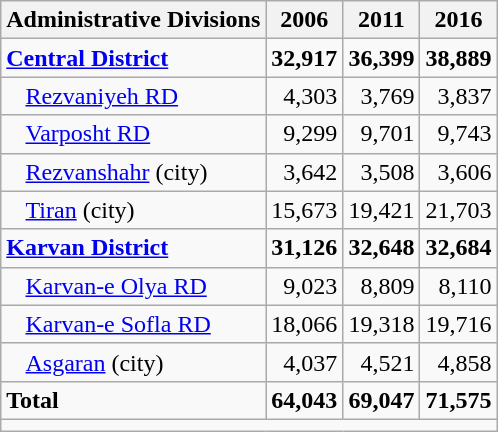<table class="wikitable">
<tr>
<th>Administrative Divisions</th>
<th>2006</th>
<th>2011</th>
<th>2016</th>
</tr>
<tr>
<td><strong><a href='#'>Central District</a></strong></td>
<td style="text-align: right;"><strong>32,917</strong></td>
<td style="text-align: right;"><strong>36,399</strong></td>
<td style="text-align: right;"><strong>38,889</strong></td>
</tr>
<tr>
<td style="padding-left: 1em;"><a href='#'>Rezvaniyeh RD</a></td>
<td style="text-align: right;">4,303</td>
<td style="text-align: right;">3,769</td>
<td style="text-align: right;">3,837</td>
</tr>
<tr>
<td style="padding-left: 1em;"><a href='#'>Varposht RD</a></td>
<td style="text-align: right;">9,299</td>
<td style="text-align: right;">9,701</td>
<td style="text-align: right;">9,743</td>
</tr>
<tr>
<td style="padding-left: 1em;"><a href='#'>Rezvanshahr</a> (city)</td>
<td style="text-align: right;">3,642</td>
<td style="text-align: right;">3,508</td>
<td style="text-align: right;">3,606</td>
</tr>
<tr>
<td style="padding-left: 1em;"><a href='#'>Tiran</a> (city)</td>
<td style="text-align: right;">15,673</td>
<td style="text-align: right;">19,421</td>
<td style="text-align: right;">21,703</td>
</tr>
<tr>
<td><strong><a href='#'>Karvan District</a></strong></td>
<td style="text-align: right;"><strong>31,126</strong></td>
<td style="text-align: right;"><strong>32,648</strong></td>
<td style="text-align: right;"><strong>32,684</strong></td>
</tr>
<tr>
<td style="padding-left: 1em;"><a href='#'>Karvan-e Olya RD</a></td>
<td style="text-align: right;">9,023</td>
<td style="text-align: right;">8,809</td>
<td style="text-align: right;">8,110</td>
</tr>
<tr>
<td style="padding-left: 1em;"><a href='#'>Karvan-e Sofla RD</a></td>
<td style="text-align: right;">18,066</td>
<td style="text-align: right;">19,318</td>
<td style="text-align: right;">19,716</td>
</tr>
<tr>
<td style="padding-left: 1em;"><a href='#'>Asgaran</a> (city)</td>
<td style="text-align: right;">4,037</td>
<td style="text-align: right;">4,521</td>
<td style="text-align: right;">4,858</td>
</tr>
<tr>
<td><strong>Total</strong></td>
<td style="text-align: right;"><strong>64,043</strong></td>
<td style="text-align: right;"><strong>69,047</strong></td>
<td style="text-align: right;"><strong>71,575</strong></td>
</tr>
<tr>
<td colspan=4></td>
</tr>
</table>
